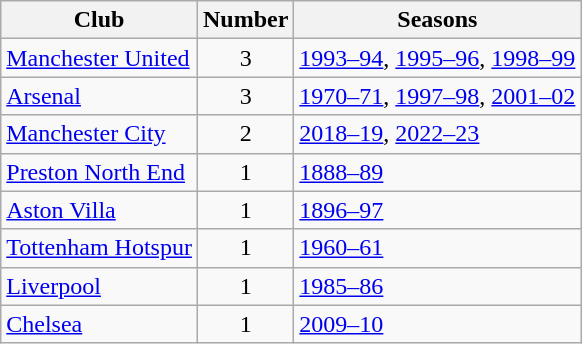<table class="wikitable sortable">
<tr>
<th>Club</th>
<th>Number</th>
<th>Seasons</th>
</tr>
<tr>
<td><a href='#'>Manchester United</a></td>
<td style="text-align:center">3</td>
<td><a href='#'>1993–94</a>, <a href='#'>1995–96</a>, <a href='#'>1998–99</a></td>
</tr>
<tr>
<td><a href='#'>Arsenal</a></td>
<td style="text-align:center">3</td>
<td><a href='#'>1970–71</a>, <a href='#'>1997–98</a>, <a href='#'>2001–02</a></td>
</tr>
<tr>
<td><a href='#'>Manchester City</a></td>
<td style="text-align:center">2</td>
<td><a href='#'>2018–19</a>, <a href='#'>2022–23</a></td>
</tr>
<tr>
<td><a href='#'>Preston North End</a></td>
<td style="text-align:center">1</td>
<td><a href='#'>1888–89</a></td>
</tr>
<tr>
<td><a href='#'>Aston Villa</a></td>
<td style="text-align:center">1</td>
<td><a href='#'>1896–97</a></td>
</tr>
<tr>
<td><a href='#'>Tottenham Hotspur</a></td>
<td style="text-align:center">1</td>
<td><a href='#'>1960–61</a></td>
</tr>
<tr>
<td><a href='#'>Liverpool</a></td>
<td style="text-align:center">1</td>
<td><a href='#'>1985–86</a></td>
</tr>
<tr>
<td><a href='#'>Chelsea</a></td>
<td style="text-align:center">1</td>
<td><a href='#'>2009–10</a></td>
</tr>
</table>
